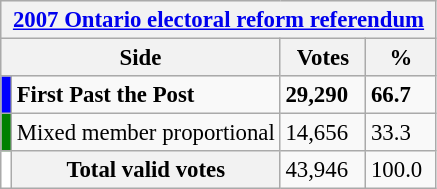<table class="wikitable" style="font-size: 95%; clear:both">
<tr style="background-color:#E9E9E9">
<th colspan=4><a href='#'>2007 Ontario electoral reform referendum</a></th>
</tr>
<tr style="background-color:#E9E9E9">
<th colspan=2 style="width: 130px">Side</th>
<th style="width: 50px">Votes</th>
<th style="width: 40px">%</th>
</tr>
<tr>
<td bgcolor="blue"></td>
<td><strong>First Past the Post</strong></td>
<td><strong>29,290</strong></td>
<td><strong>66.7</strong></td>
</tr>
<tr>
<td bgcolor="green"></td>
<td>Mixed member proportional</td>
<td>14,656</td>
<td>33.3</td>
</tr>
<tr>
<td bgcolor="white"></td>
<th>Total valid votes</th>
<td>43,946</td>
<td>100.0</td>
</tr>
</table>
